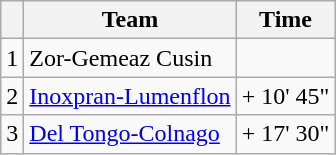<table class="wikitable">
<tr>
<th></th>
<th>Team</th>
<th>Time</th>
</tr>
<tr>
<td>1</td>
<td>Zor-Gemeaz Cusin</td>
<td align=right></td>
</tr>
<tr>
<td>2</td>
<td><a href='#'>Inoxpran-Lumenflon</a></td>
<td align=right>+ 10' 45"</td>
</tr>
<tr>
<td>3</td>
<td><a href='#'>Del Tongo-Colnago</a></td>
<td align=right>+ 17' 30"</td>
</tr>
</table>
